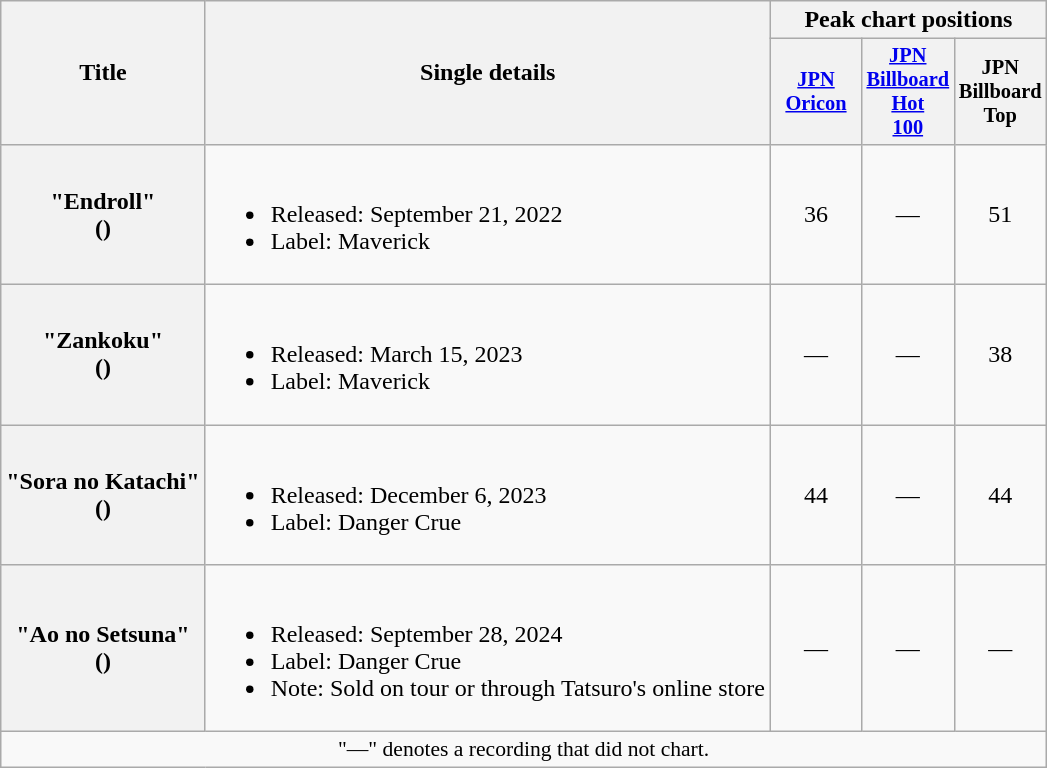<table class="wikitable plainrowheaders">
<tr>
<th scope="col" rowspan="2">Title</th>
<th scope="col" rowspan="2">Single details</th>
<th scope="col" colspan="3">Peak chart positions</th>
</tr>
<tr>
<th scope="col" style="width:4em;font-size:85%"><a href='#'>JPN<br>Oricon</a><br></th>
<th scope="col" style="width:4em;font-size:85%"><a href='#'>JPN<br>Billboard<br>Hot<br>100</a></th>
<th scope="col" style="width:4em;font-size:85%">JPN<br>Billboard<br>Top<br></th>
</tr>
<tr>
<th scope="row">"Endroll"<br>()</th>
<td><br><ul><li>Released: September 21, 2022</li><li>Label: Maverick</li></ul></td>
<td align="center">36</td>
<td align="center">—</td>
<td align="center">51</td>
</tr>
<tr>
<th scope="row">"Zankoku"<br>()</th>
<td><br><ul><li>Released: March 15, 2023</li><li>Label: Maverick</li></ul></td>
<td align="center">—</td>
<td align="center">—</td>
<td align="center">38</td>
</tr>
<tr>
<th scope="row">"Sora no Katachi"<br>()</th>
<td><br><ul><li>Released: December 6, 2023</li><li>Label: Danger Crue</li></ul></td>
<td align="center">44</td>
<td align="center">—</td>
<td align="center">44</td>
</tr>
<tr>
<th scope="row">"Ao no Setsuna"<br>()</th>
<td><br><ul><li>Released: September 28, 2024</li><li>Label: Danger Crue</li><li>Note: Sold on tour or through Tatsuro's online store</li></ul></td>
<td align="center">—</td>
<td align="center">—</td>
<td align="center">—</td>
</tr>
<tr>
<td align="center" colspan="5" style="font-size:90%">"—" denotes a recording that did not chart.</td>
</tr>
</table>
